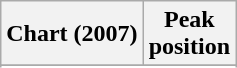<table class="wikitable sortable plainrowheaders">
<tr>
<th scope="col">Chart (2007)</th>
<th scope="col">Peak<br>position</th>
</tr>
<tr>
</tr>
<tr>
</tr>
</table>
